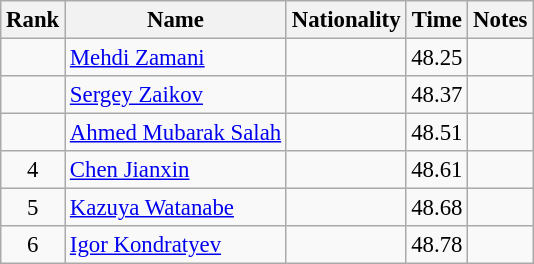<table class="wikitable sortable" style="text-align:center;font-size:95%">
<tr>
<th>Rank</th>
<th>Name</th>
<th>Nationality</th>
<th>Time</th>
<th>Notes</th>
</tr>
<tr>
<td></td>
<td align=left><a href='#'>Mehdi Zamani</a></td>
<td align=left></td>
<td>48.25</td>
<td></td>
</tr>
<tr>
<td></td>
<td align=left><a href='#'>Sergey Zaikov</a></td>
<td align=left></td>
<td>48.37</td>
<td></td>
</tr>
<tr>
<td></td>
<td align=left><a href='#'>Ahmed Mubarak Salah</a></td>
<td align=left></td>
<td>48.51</td>
<td></td>
</tr>
<tr>
<td>4</td>
<td align=left><a href='#'>Chen Jianxin</a></td>
<td align=left></td>
<td>48.61</td>
<td></td>
</tr>
<tr>
<td>5</td>
<td align=left><a href='#'>Kazuya Watanabe</a></td>
<td align=left></td>
<td>48.68</td>
<td></td>
</tr>
<tr>
<td>6</td>
<td align=left><a href='#'>Igor Kondratyev</a></td>
<td align=left></td>
<td>48.78</td>
<td></td>
</tr>
</table>
